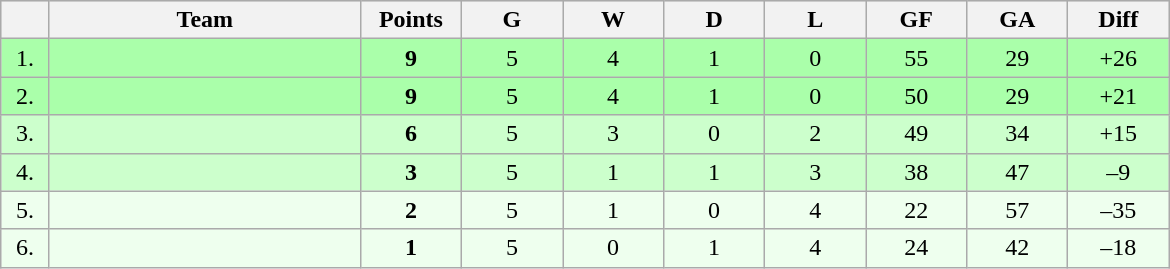<table class=wikitable style="text-align:center">
<tr bgcolor="#DCDCDC">
<th width="25"></th>
<th width="200">Team</th>
<th width="60">Points</th>
<th width="60">G</th>
<th width="60">W</th>
<th width="60">D</th>
<th width="60">L</th>
<th width="60">GF</th>
<th width="60">GA</th>
<th width="60">Diff</th>
</tr>
<tr bgcolor=#AAFFAA>
<td>1.</td>
<td align=left></td>
<td><strong>9</strong></td>
<td>5</td>
<td>4</td>
<td>1</td>
<td>0</td>
<td>55</td>
<td>29</td>
<td>+26</td>
</tr>
<tr bgcolor=#AAFFAA>
<td>2.</td>
<td align=left></td>
<td><strong>9</strong></td>
<td>5</td>
<td>4</td>
<td>1</td>
<td>0</td>
<td>50</td>
<td>29</td>
<td>+21</td>
</tr>
<tr bgcolor=#CCFFCC>
<td>3.</td>
<td align=left></td>
<td><strong>6</strong></td>
<td>5</td>
<td>3</td>
<td>0</td>
<td>2</td>
<td>49</td>
<td>34</td>
<td>+15</td>
</tr>
<tr bgcolor=#CCFFCC>
<td>4.</td>
<td align=left></td>
<td><strong>3</strong></td>
<td>5</td>
<td>1</td>
<td>1</td>
<td>3</td>
<td>38</td>
<td>47</td>
<td>–9</td>
</tr>
<tr bgcolor=#EEFFEE>
<td>5.</td>
<td align=left></td>
<td><strong>2</strong></td>
<td>5</td>
<td>1</td>
<td>0</td>
<td>4</td>
<td>22</td>
<td>57</td>
<td>–35</td>
</tr>
<tr bgcolor=#EEFFEE>
<td>6.</td>
<td align=left></td>
<td><strong>1</strong></td>
<td>5</td>
<td>0</td>
<td>1</td>
<td>4</td>
<td>24</td>
<td>42</td>
<td>–18</td>
</tr>
</table>
